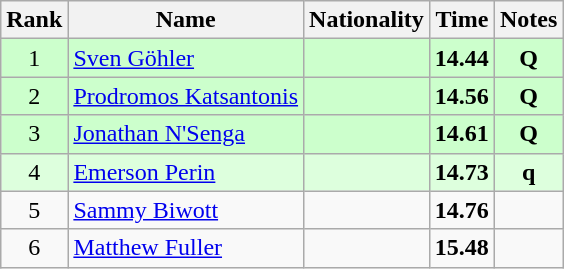<table class="wikitable sortable" style="text-align:center">
<tr>
<th>Rank</th>
<th>Name</th>
<th>Nationality</th>
<th>Time</th>
<th>Notes</th>
</tr>
<tr bgcolor=ccffcc>
<td>1</td>
<td align=left><a href='#'>Sven Göhler</a></td>
<td align=left></td>
<td><strong>14.44</strong></td>
<td><strong>Q</strong></td>
</tr>
<tr bgcolor=ccffcc>
<td>2</td>
<td align=left><a href='#'>Prodromos Katsantonis</a></td>
<td align=left></td>
<td><strong>14.56</strong></td>
<td><strong>Q</strong></td>
</tr>
<tr bgcolor=ccffcc>
<td>3</td>
<td align=left><a href='#'>Jonathan N'Senga</a></td>
<td align=left></td>
<td><strong>14.61</strong></td>
<td><strong>Q</strong></td>
</tr>
<tr bgcolor=ddffdd>
<td>4</td>
<td align=left><a href='#'>Emerson Perin</a></td>
<td align=left></td>
<td><strong>14.73</strong></td>
<td><strong>q</strong></td>
</tr>
<tr>
<td>5</td>
<td align=left><a href='#'>Sammy Biwott</a></td>
<td align=left></td>
<td><strong>14.76</strong></td>
<td></td>
</tr>
<tr>
<td>6</td>
<td align=left><a href='#'>Matthew Fuller</a></td>
<td align=left></td>
<td><strong>15.48</strong></td>
<td></td>
</tr>
</table>
